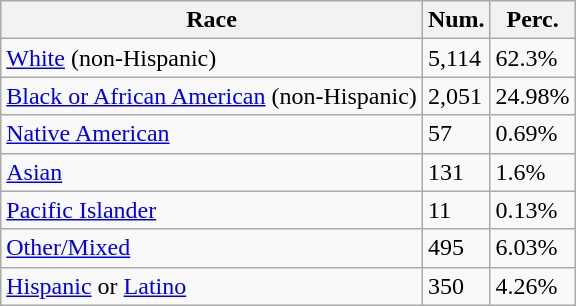<table class="wikitable">
<tr>
<th>Race</th>
<th>Num.</th>
<th>Perc.</th>
</tr>
<tr>
<td><a href='#'>White</a> (non-Hispanic)</td>
<td>5,114</td>
<td>62.3%</td>
</tr>
<tr>
<td><a href='#'>Black or African American</a> (non-Hispanic)</td>
<td>2,051</td>
<td>24.98%</td>
</tr>
<tr>
<td><a href='#'>Native American</a></td>
<td>57</td>
<td>0.69%</td>
</tr>
<tr>
<td><a href='#'>Asian</a></td>
<td>131</td>
<td>1.6%</td>
</tr>
<tr>
<td><a href='#'>Pacific Islander</a></td>
<td>11</td>
<td>0.13%</td>
</tr>
<tr>
<td><a href='#'>Other/Mixed</a></td>
<td>495</td>
<td>6.03%</td>
</tr>
<tr>
<td><a href='#'>Hispanic</a> or <a href='#'>Latino</a></td>
<td>350</td>
<td>4.26%</td>
</tr>
</table>
